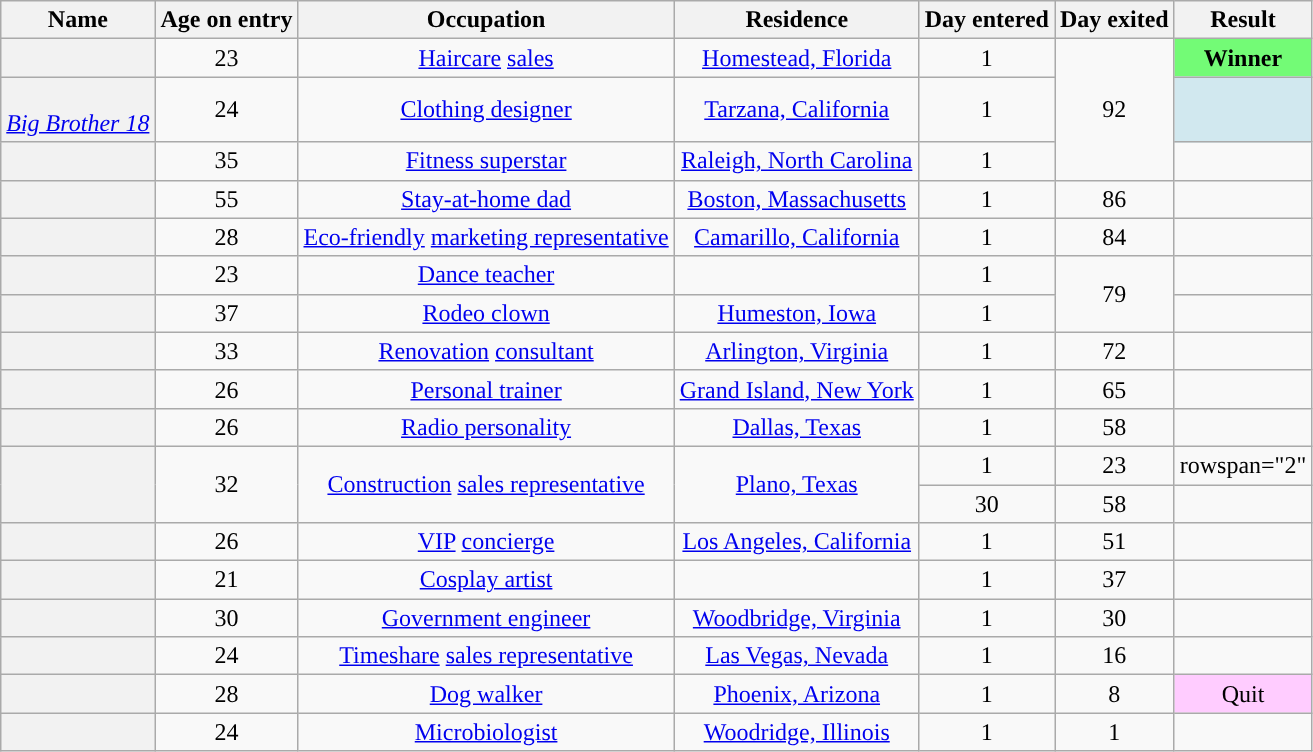<table class="wikitable sortable" style="text-align:center;">
<tr>
<th scope="col">Name</th>
<th scope="col">Age on entry</th>
<th scope="col" class="unsortable">Occupation</th>
<th scope="col" class="unsortable">Residence</th>
<th scope="col" class="unsortable">Day entered</th>
<th scope="col">Day exited</th>
<th scope="col" class="unsortable">Result</th>
</tr>
<tr>
<th scope="row"></th>
<td>23</td>
<td><a href='#'>Haircare</a> <a href='#'>sales</a></td>
<td><a href='#'>Homestead, Florida</a></td>
<td>1</td>
<td rowspan="3">92</td>
<td bgcolor="73FB76"><strong>Winner</strong></td>
</tr>
<tr>
<th scope="row" style="font-weight:normal"><strong></strong><br><em><a href='#'>Big Brother 18</a></em></th>
<td>24</td>
<td><a href='#'>Clothing designer</a></td>
<td><a href='#'>Tarzana, California</a></td>
<td>1</td>
<td bgcolor="D1E8EF"></td>
</tr>
<tr>
<th scope="row"><br></th>
<td>35</td>
<td><a href='#'>Fitness superstar</a></td>
<td><a href='#'>Raleigh, North Carolina</a></td>
<td>1</td>
<td></td>
</tr>
<tr>
<th scope="row"></th>
<td>55</td>
<td><a href='#'>Stay-at-home dad</a></td>
<td><a href='#'>Boston, Massachusetts</a></td>
<td>1</td>
<td>86</td>
<td></td>
</tr>
<tr>
<th scope="row"></th>
<td>28</td>
<td><a href='#'>Eco-friendly</a> <a href='#'>marketing representative</a></td>
<td><a href='#'>Camarillo, California</a></td>
<td>1</td>
<td>84</td>
<td></td>
</tr>
<tr>
<th scope="row"></th>
<td>23</td>
<td><a href='#'>Dance teacher</a></td>
<td></td>
<td>1</td>
<td rowspan="2">79</td>
<td></td>
</tr>
<tr>
<th scope="row"></th>
<td>37</td>
<td><a href='#'>Rodeo clown</a></td>
<td><a href='#'>Humeston, Iowa</a></td>
<td>1</td>
<td></td>
</tr>
<tr>
<th scope="row"></th>
<td>33</td>
<td><a href='#'>Renovation</a> <a href='#'>consultant</a></td>
<td><a href='#'>Arlington, Virginia</a></td>
<td>1</td>
<td>72</td>
<td></td>
</tr>
<tr>
<th scope="row"></th>
<td>26</td>
<td><a href='#'>Personal trainer</a></td>
<td><a href='#'>Grand Island, New York</a></td>
<td>1</td>
<td>65</td>
<td></td>
</tr>
<tr>
<th scope="row"></th>
<td>26</td>
<td><a href='#'>Radio personality</a></td>
<td><a href='#'>Dallas, Texas</a></td>
<td>1</td>
<td>58</td>
<td></td>
</tr>
<tr>
<th scope="row" rowspan="2"></th>
<td rowspan="2">32</td>
<td rowspan="2"><a href='#'>Construction</a> <a href='#'>sales representative</a></td>
<td rowspan="2"><a href='#'>Plano, Texas</a></td>
<td>1</td>
<td>23</td>
<td>rowspan="2" </td>
</tr>
<tr>
<td>30</td>
<td>58</td>
</tr>
<tr>
<th scope="row"></th>
<td>26</td>
<td><a href='#'>VIP</a> <a href='#'>concierge</a></td>
<td><a href='#'>Los Angeles, California</a></td>
<td>1</td>
<td>51</td>
<td></td>
</tr>
<tr>
<th scope="row"></th>
<td>21</td>
<td><a href='#'>Cosplay artist</a></td>
<td></td>
<td>1</td>
<td>37</td>
<td></td>
</tr>
<tr>
<th scope="row"></th>
<td>30</td>
<td><a href='#'>Government engineer</a></td>
<td><a href='#'>Woodbridge, Virginia</a></td>
<td>1</td>
<td>30</td>
<td></td>
</tr>
<tr>
<th scope="row"></th>
<td>24</td>
<td><a href='#'>Timeshare</a> <a href='#'>sales representative</a></td>
<td><a href='#'>Las Vegas, Nevada</a></td>
<td>1</td>
<td>16</td>
<td></td>
</tr>
<tr>
<th scope="row"></th>
<td>28</td>
<td><a href='#'>Dog walker</a></td>
<td><a href='#'>Phoenix, Arizona</a></td>
<td>1</td>
<td>8</td>
<td bgcolor="#fcf">Quit</td>
</tr>
<tr>
<th scope="row"></th>
<td>24</td>
<td><a href='#'>Microbiologist</a></td>
<td><a href='#'>Woodridge, Illinois</a></td>
<td>1</td>
<td>1</td>
<td></td>
</tr>
</table>
